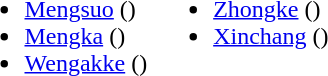<table>
<tr>
<td valign="top"><br><ul><li><a href='#'>Mengsuo</a> ()</li><li><a href='#'>Mengka</a> ()</li><li><a href='#'>Wengakke</a> ()</li></ul></td>
<td valign="top"><br><ul><li><a href='#'>Zhongke</a> ()</li><li><a href='#'>Xinchang</a> ()</li></ul></td>
</tr>
</table>
